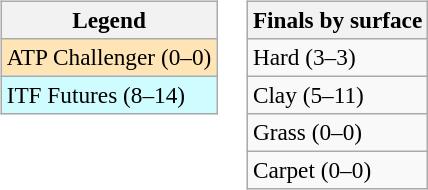<table>
<tr valign=top>
<td><br><table class=wikitable style=font-size:97%>
<tr>
<th>Legend</th>
</tr>
<tr bgcolor=moccasin>
<td>ATP Challenger (0–0)</td>
</tr>
<tr bgcolor=cffcff>
<td>ITF Futures (8–14)</td>
</tr>
</table>
</td>
<td><br><table class=wikitable style=font-size:97%>
<tr>
<th>Finals by surface</th>
</tr>
<tr>
<td>Hard (3–3)</td>
</tr>
<tr>
<td>Clay (5–11)</td>
</tr>
<tr>
<td>Grass (0–0)</td>
</tr>
<tr>
<td>Carpet (0–0)</td>
</tr>
</table>
</td>
</tr>
</table>
